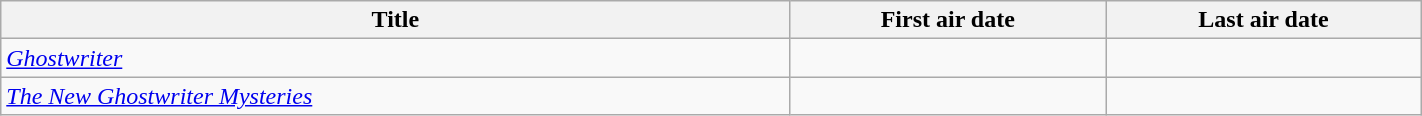<table class="wikitable plainrowheaders sortable" style="width:75%;text-align:center;">
<tr>
<th scope="col" style="width:25%;">Title</th>
<th scope="col" style="width:10%;">First air date</th>
<th scope="col" style="width:10%;">Last air date</th>
</tr>
<tr>
<td scope="row" style="text-align:left;"><em><a href='#'>Ghostwriter</a></em></td>
<td></td>
<td></td>
</tr>
<tr>
<td scope="row" style="text-align:left;"><em><a href='#'>The New Ghostwriter Mysteries</a></em></td>
<td></td>
<td></td>
</tr>
</table>
